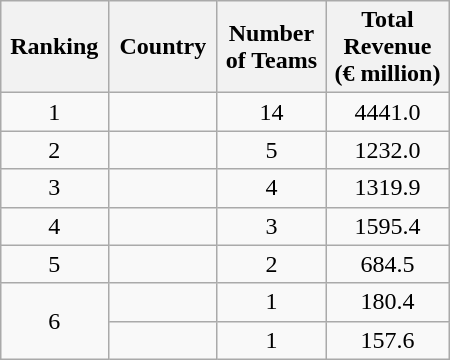<table class="wikitable" style="text-align:center; margin-left:1em; float:right;">
<tr>
<th style="width:65px;">Ranking</th>
<th style="width:65px;">Country</th>
<th style="width:65px;">Number of Teams</th>
<th style="width:75px;">Total Revenue (€ million)</th>
</tr>
<tr>
<td>1</td>
<td></td>
<td>14</td>
<td>4441.0</td>
</tr>
<tr>
<td>2</td>
<td></td>
<td>5</td>
<td>1232.0</td>
</tr>
<tr>
<td>3</td>
<td></td>
<td>4</td>
<td>1319.9</td>
</tr>
<tr>
<td>4</td>
<td></td>
<td>3</td>
<td>1595.4</td>
</tr>
<tr>
<td>5</td>
<td></td>
<td>2</td>
<td>684.5</td>
</tr>
<tr>
<td rowspan="2" style="text-align: center;">6</td>
<td></td>
<td>1</td>
<td>180.4</td>
</tr>
<tr>
<td></td>
<td>1</td>
<td>157.6</td>
</tr>
</table>
